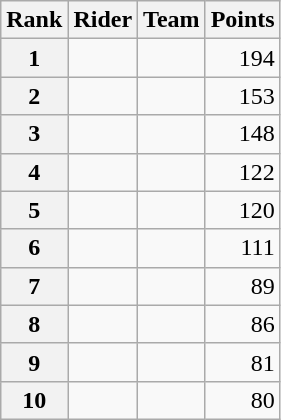<table class="wikitable">
<tr>
<th scope="col">Rank</th>
<th scope="col">Rider</th>
<th scope="col">Team</th>
<th scope="col">Points</th>
</tr>
<tr>
<th scope="row">1</th>
<td> </td>
<td></td>
<td style="text-align:right;">194</td>
</tr>
<tr>
<th scope="row">2</th>
<td></td>
<td></td>
<td style="text-align:right;">153</td>
</tr>
<tr>
<th scope="row">3</th>
<td></td>
<td></td>
<td style="text-align:right;">148</td>
</tr>
<tr>
<th scope="row">4</th>
<td></td>
<td></td>
<td style="text-align:right;">122</td>
</tr>
<tr>
<th scope="row">5</th>
<td></td>
<td></td>
<td style="text-align:right;">120</td>
</tr>
<tr>
<th scope="row">6</th>
<td></td>
<td></td>
<td style="text-align:right;">111</td>
</tr>
<tr>
<th scope="row">7</th>
<td></td>
<td></td>
<td style="text-align:right;">89</td>
</tr>
<tr>
<th scope="row">8</th>
<td></td>
<td></td>
<td style="text-align:right;">86</td>
</tr>
<tr>
<th scope="row">9</th>
<td></td>
<td></td>
<td style="text-align:right;">81</td>
</tr>
<tr>
<th scope="row">10</th>
<td> </td>
<td></td>
<td style="text-align:right;">80</td>
</tr>
</table>
